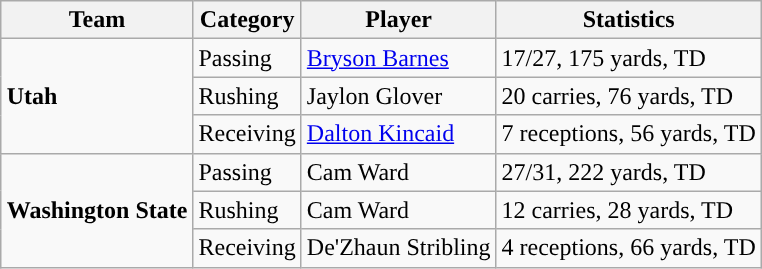<table class="wikitable" style="float: right;">
<tr>
<th>Team</th>
<th>Category</th>
<th>Player</th>
<th>Statistics</th>
</tr>
<tr>
<td rowspan=3><strong>Utah</strong></td>
<td>Passing</td>
<td><a href='#'>Bryson Barnes</a></td>
<td>17/27, 175 yards, TD</td>
</tr>
<tr>
<td>Rushing</td>
<td>Jaylon Glover</td>
<td>20 carries, 76 yards, TD</td>
</tr>
<tr>
<td>Receiving</td>
<td><a href='#'>Dalton Kincaid</a></td>
<td>7 receptions, 56 yards, TD</td>
</tr>
<tr>
<td rowspan=3><strong>Washington State</strong></td>
<td>Passing</td>
<td>Cam Ward</td>
<td>27/31, 222 yards, TD</td>
</tr>
<tr>
<td>Rushing</td>
<td>Cam Ward</td>
<td>12 carries, 28 yards, TD</td>
</tr>
<tr>
<td>Receiving</td>
<td>De'Zhaun Stribling</td>
<td>4 receptions, 66 yards, TD</td>
</tr>
</table>
